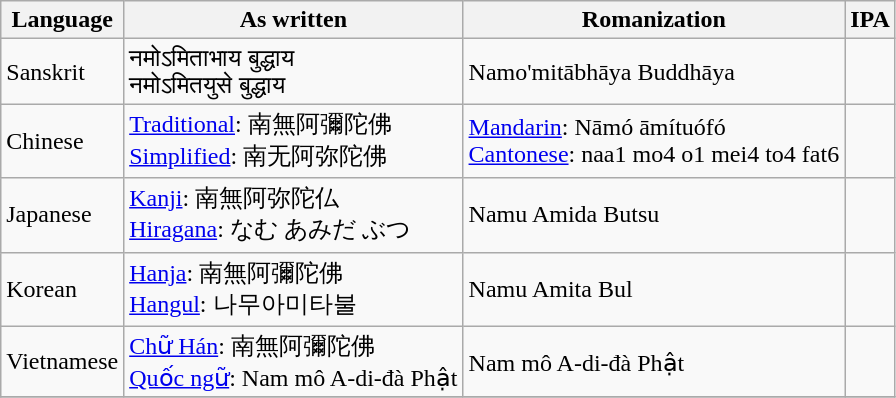<table class="wikitable">
<tr>
<th>Language</th>
<th>As written</th>
<th>Romanization</th>
<th>IPA</th>
</tr>
<tr>
<td>Sanskrit</td>
<td>नमोऽमिताभाय बुद्धाय<br>नमोऽमितयुसे बुद्धाय</td>
<td>Namo'mitābhāya Buddhāya</td>
<td><br></td>
</tr>
<tr>
<td>Chinese</td>
<td><a href='#'>Traditional</a>: 南無阿彌陀佛<br><a href='#'>Simplified</a>: 南无阿弥陀佛</td>
<td><a href='#'>Mandarin</a>: Nāmó āmítuófó<br><a href='#'>Cantonese</a>: naa1 mo4 o1 mei4 to4 fat6</td>
<td><br></td>
</tr>
<tr>
<td>Japanese</td>
<td><a href='#'>Kanji</a>: 南無阿弥陀仏<br><a href='#'>Hiragana</a>: なむ あみだ ぶつ</td>
<td>Namu Amida Butsu</td>
<td></td>
</tr>
<tr>
<td>Korean</td>
<td><a href='#'>Hanja</a>: 南無阿彌陀佛<br><a href='#'>Hangul</a>: 나무아미타불</td>
<td>Namu Amita Bul</td>
<td></td>
</tr>
<tr>
<td>Vietnamese</td>
<td><a href='#'>Chữ Hán</a>: 南無阿彌陀佛<br><a href='#'>Quốc ngữ</a>: Nam mô A-di-đà Phật</td>
<td>Nam mô A-di-đà Phật</td>
<td></td>
</tr>
<tr>
</tr>
</table>
